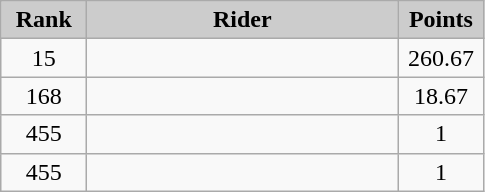<table class="wikitable alternance" style="text-align:center;">
<tr>
<th scope="col" style="background-color:#CCCCCC; width:50px;">Rank</th>
<th scope="col" style="background-color:#CCCCCC; width:200px;">Rider</th>
<th scope="col" style="background-color:#CCCCCC; width:50px;">Points</th>
</tr>
<tr>
<td>15</td>
<td align=left></td>
<td>260.67</td>
</tr>
<tr>
<td>168</td>
<td align=left></td>
<td>18.67</td>
</tr>
<tr>
<td>455</td>
<td align=left></td>
<td>1</td>
</tr>
<tr>
<td>455</td>
<td align=left></td>
<td>1</td>
</tr>
</table>
